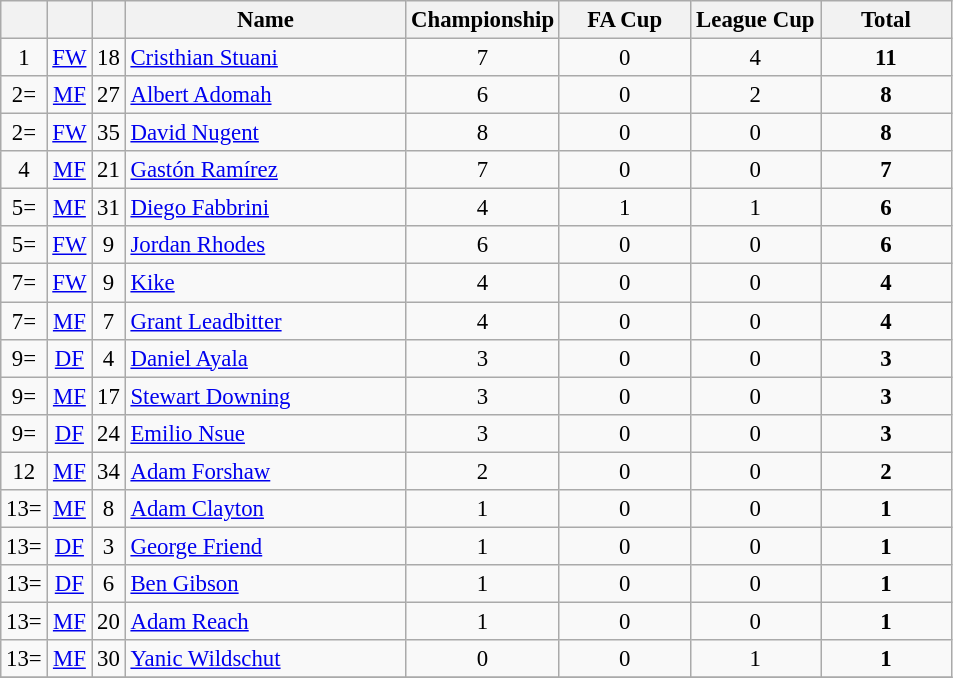<table class="wikitable sortable" style="font-size: 95%; text-align: center;">
<tr>
<th width=15></th>
<th width=15></th>
<th width=15></th>
<th width=180>Name</th>
<th width=70>Championship</th>
<th width=80>FA Cup</th>
<th width=80>League Cup</th>
<th width=80>Total</th>
</tr>
<tr>
<td>1</td>
<td><a href='#'>FW</a></td>
<td>18</td>
<td align=left> <a href='#'>Cristhian Stuani</a></td>
<td>7</td>
<td>0</td>
<td>4</td>
<td><strong>11</strong></td>
</tr>
<tr>
<td>2=</td>
<td><a href='#'>MF</a></td>
<td>27</td>
<td align=left> <a href='#'>Albert Adomah</a></td>
<td>6</td>
<td>0</td>
<td>2</td>
<td><strong>8</strong></td>
</tr>
<tr>
<td>2=</td>
<td><a href='#'>FW</a></td>
<td>35</td>
<td align=left> <a href='#'>David Nugent</a></td>
<td>8</td>
<td>0</td>
<td>0</td>
<td><strong>8</strong></td>
</tr>
<tr>
<td>4</td>
<td><a href='#'>MF</a></td>
<td>21</td>
<td align=left> <a href='#'>Gastón Ramírez</a></td>
<td>7</td>
<td>0</td>
<td>0</td>
<td><strong>7</strong></td>
</tr>
<tr>
<td>5=</td>
<td><a href='#'>MF</a></td>
<td>31</td>
<td align=left> <a href='#'>Diego Fabbrini</a></td>
<td>4</td>
<td>1</td>
<td>1</td>
<td><strong>6</strong></td>
</tr>
<tr>
<td>5=</td>
<td><a href='#'>FW</a></td>
<td>9</td>
<td align=left> <a href='#'>Jordan Rhodes</a></td>
<td>6</td>
<td>0</td>
<td>0</td>
<td><strong>6</strong></td>
</tr>
<tr>
<td>7=</td>
<td><a href='#'>FW</a></td>
<td>9</td>
<td align=left> <a href='#'>Kike</a></td>
<td>4</td>
<td>0</td>
<td>0</td>
<td><strong>4</strong></td>
</tr>
<tr>
<td>7=</td>
<td><a href='#'>MF</a></td>
<td>7</td>
<td align=left> <a href='#'>Grant Leadbitter</a></td>
<td>4</td>
<td>0</td>
<td>0</td>
<td><strong>4</strong></td>
</tr>
<tr>
<td>9=</td>
<td><a href='#'>DF</a></td>
<td>4</td>
<td align=left> <a href='#'>Daniel Ayala</a></td>
<td>3</td>
<td>0</td>
<td>0</td>
<td><strong>3</strong></td>
</tr>
<tr>
<td>9=</td>
<td><a href='#'>MF</a></td>
<td>17</td>
<td align=left> <a href='#'>Stewart Downing</a></td>
<td>3</td>
<td>0</td>
<td>0</td>
<td><strong>3</strong></td>
</tr>
<tr>
<td>9=</td>
<td><a href='#'>DF</a></td>
<td>24</td>
<td align=left> <a href='#'>Emilio Nsue</a></td>
<td>3</td>
<td>0</td>
<td>0</td>
<td><strong>3</strong></td>
</tr>
<tr>
<td>12</td>
<td><a href='#'>MF</a></td>
<td>34</td>
<td align=left> <a href='#'>Adam Forshaw</a></td>
<td>2</td>
<td>0</td>
<td>0</td>
<td><strong>2</strong></td>
</tr>
<tr>
<td>13=</td>
<td><a href='#'>MF</a></td>
<td>8</td>
<td align=left> <a href='#'>Adam Clayton</a></td>
<td>1</td>
<td>0</td>
<td>0</td>
<td><strong>1</strong></td>
</tr>
<tr>
<td>13=</td>
<td><a href='#'>DF</a></td>
<td>3</td>
<td align=left> <a href='#'>George Friend</a></td>
<td>1</td>
<td>0</td>
<td>0</td>
<td><strong>1</strong></td>
</tr>
<tr>
<td>13=</td>
<td><a href='#'>DF</a></td>
<td>6</td>
<td align=left> <a href='#'>Ben Gibson</a></td>
<td>1</td>
<td>0</td>
<td>0</td>
<td><strong>1</strong></td>
</tr>
<tr>
<td>13=</td>
<td><a href='#'>MF</a></td>
<td>20</td>
<td align=left> <a href='#'>Adam Reach</a></td>
<td>1</td>
<td>0</td>
<td>0</td>
<td><strong>1</strong></td>
</tr>
<tr>
<td>13=</td>
<td><a href='#'>MF</a></td>
<td>30</td>
<td align=left> <a href='#'>Yanic Wildschut</a></td>
<td>0</td>
<td>0</td>
<td>1</td>
<td><strong>1</strong></td>
</tr>
<tr>
</tr>
</table>
